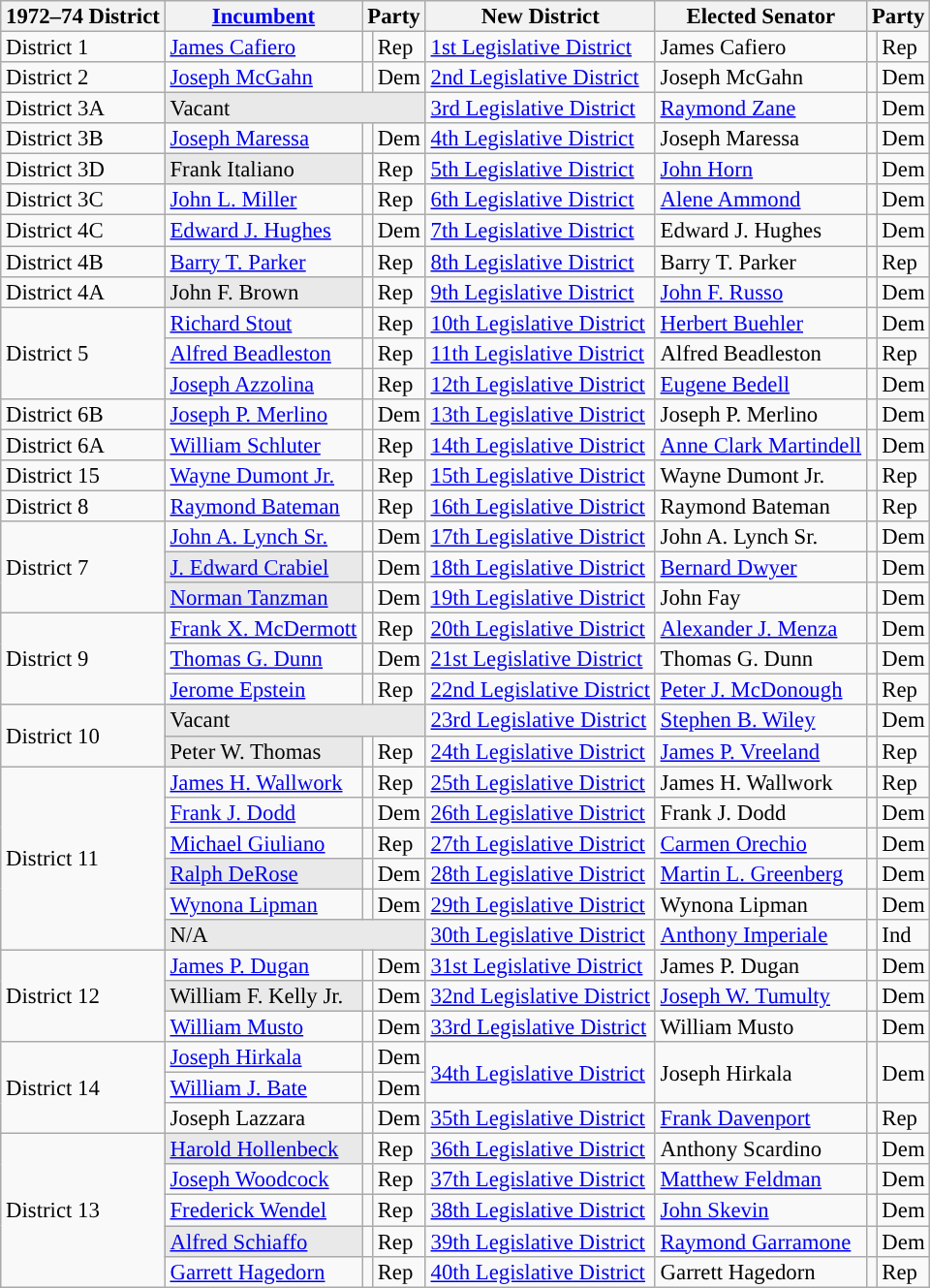<table class="sortable wikitable" style="font-size:95%;line-height:14px;">
<tr>
<th>1972–74 District</th>
<th class="unsortable"><a href='#'>Incumbent</a></th>
<th colspan="2">Party</th>
<th>New District</th>
<th class="unsortable">Elected Senator</th>
<th colspan="2">Party</th>
</tr>
<tr>
<td>District 1</td>
<td><a href='#'>James Cafiero</a></td>
<td style="background:"></td>
<td>Rep</td>
<td><a href='#'>1st Legislative District</a></td>
<td>James Cafiero</td>
<td style="background:"></td>
<td>Rep</td>
</tr>
<tr>
<td>District 2</td>
<td><a href='#'>Joseph McGahn</a></td>
<td style="background:"></td>
<td>Dem</td>
<td><a href='#'>2nd Legislative District</a></td>
<td>Joseph McGahn</td>
<td style="background:"></td>
<td>Dem</td>
</tr>
<tr>
<td>District 3A</td>
<td colspan="3" style="background:#E9E9E9;">Vacant</td>
<td><a href='#'>3rd Legislative District</a></td>
<td><a href='#'>Raymond Zane</a></td>
<td style="background:"></td>
<td>Dem</td>
</tr>
<tr>
<td>District 3B</td>
<td><a href='#'>Joseph Maressa</a></td>
<td style="background:"></td>
<td>Dem</td>
<td><a href='#'>4th Legislative District</a></td>
<td>Joseph Maressa</td>
<td style="background:"></td>
<td>Dem</td>
</tr>
<tr>
<td>District 3D</td>
<td style="background:#E9E9E9;">Frank Italiano</td>
<td style="background:"></td>
<td>Rep</td>
<td><a href='#'>5th Legislative District</a></td>
<td><a href='#'>John Horn</a></td>
<td style="background:"></td>
<td>Dem</td>
</tr>
<tr>
<td>District 3C</td>
<td><a href='#'>John L. Miller</a></td>
<td style="background:"></td>
<td>Rep</td>
<td><a href='#'>6th Legislative District</a></td>
<td><a href='#'>Alene Ammond</a></td>
<td style="background:"></td>
<td>Dem</td>
</tr>
<tr>
<td>District 4C</td>
<td><a href='#'>Edward J. Hughes</a></td>
<td style="background:"></td>
<td>Dem</td>
<td><a href='#'>7th Legislative District</a></td>
<td>Edward J. Hughes</td>
<td style="background:"></td>
<td>Dem</td>
</tr>
<tr>
<td>District 4B</td>
<td><a href='#'>Barry T. Parker</a></td>
<td style="background:"></td>
<td>Rep</td>
<td><a href='#'>8th Legislative District</a></td>
<td>Barry T. Parker</td>
<td style="background:"></td>
<td>Rep</td>
</tr>
<tr>
<td>District 4A</td>
<td style="background:#E9E9E9;">John F. Brown</td>
<td style="background:"></td>
<td>Rep</td>
<td><a href='#'>9th Legislative District</a></td>
<td><a href='#'>John F. Russo</a></td>
<td style="background:"></td>
<td>Dem</td>
</tr>
<tr>
<td rowspan="3">District 5</td>
<td><a href='#'>Richard Stout</a></td>
<td style="background:"></td>
<td>Rep</td>
<td><a href='#'>10th Legislative District</a></td>
<td><a href='#'>Herbert Buehler</a></td>
<td style="background:"></td>
<td>Dem</td>
</tr>
<tr>
<td><a href='#'>Alfred Beadleston</a></td>
<td style="background:"></td>
<td>Rep</td>
<td><a href='#'>11th Legislative District</a></td>
<td>Alfred Beadleston</td>
<td style="background:"></td>
<td>Rep</td>
</tr>
<tr>
<td><a href='#'>Joseph Azzolina</a></td>
<td style="background:"></td>
<td>Rep</td>
<td><a href='#'>12th Legislative District</a></td>
<td><a href='#'>Eugene Bedell</a></td>
<td style="background:"></td>
<td>Dem</td>
</tr>
<tr>
<td>District 6B</td>
<td><a href='#'>Joseph P. Merlino</a></td>
<td style="background:"></td>
<td>Dem</td>
<td><a href='#'>13th Legislative District</a></td>
<td>Joseph P. Merlino</td>
<td style="background:"></td>
<td>Dem</td>
</tr>
<tr>
<td>District 6A</td>
<td><a href='#'>William Schluter</a></td>
<td style="background:"></td>
<td>Rep</td>
<td><a href='#'>14th Legislative District</a></td>
<td><a href='#'>Anne Clark Martindell</a></td>
<td style="background:"></td>
<td>Dem</td>
</tr>
<tr>
<td>District 15</td>
<td><a href='#'>Wayne Dumont Jr.</a></td>
<td style="background:"></td>
<td>Rep</td>
<td><a href='#'>15th Legislative District</a></td>
<td>Wayne Dumont Jr.</td>
<td style="background:"></td>
<td>Rep</td>
</tr>
<tr>
<td>District 8</td>
<td><a href='#'>Raymond Bateman</a></td>
<td style="background:"></td>
<td>Rep</td>
<td><a href='#'>16th Legislative District</a></td>
<td>Raymond Bateman</td>
<td style="background:"></td>
<td>Rep</td>
</tr>
<tr>
<td rowspan="3">District 7</td>
<td><a href='#'>John A. Lynch Sr.</a></td>
<td style="background:"></td>
<td>Dem</td>
<td><a href='#'>17th Legislative District</a></td>
<td>John A. Lynch Sr.</td>
<td style="background:"></td>
<td>Dem</td>
</tr>
<tr>
<td style="background:#E9E9E9;"><a href='#'>J. Edward Crabiel</a></td>
<td style="background:"></td>
<td>Dem</td>
<td><a href='#'>18th Legislative District</a></td>
<td><a href='#'>Bernard Dwyer</a></td>
<td style="background:"></td>
<td>Dem</td>
</tr>
<tr>
<td style="background:#E9E9E9;"><a href='#'>Norman Tanzman</a></td>
<td style="background:"></td>
<td>Dem</td>
<td><a href='#'>19th Legislative District</a></td>
<td>John Fay</td>
<td style="background:"></td>
<td>Dem</td>
</tr>
<tr>
<td rowspan="3">District 9</td>
<td><a href='#'>Frank X. McDermott</a></td>
<td style="background:"></td>
<td>Rep</td>
<td><a href='#'>20th Legislative District</a></td>
<td><a href='#'>Alexander J. Menza</a></td>
<td style="background:"></td>
<td>Dem</td>
</tr>
<tr>
<td><a href='#'>Thomas G. Dunn</a></td>
<td style="background:"></td>
<td>Dem</td>
<td><a href='#'>21st Legislative District</a></td>
<td>Thomas G. Dunn</td>
<td style="background:"></td>
<td>Dem</td>
</tr>
<tr>
<td><a href='#'>Jerome Epstein</a></td>
<td style="background:"></td>
<td>Rep</td>
<td><a href='#'>22nd Legislative District</a></td>
<td><a href='#'>Peter J. McDonough</a></td>
<td style="background:"></td>
<td>Rep</td>
</tr>
<tr>
<td rowspan="2">District 10</td>
<td colspan="3" style="background:#E9E9E9;">Vacant</td>
<td><a href='#'>23rd Legislative District</a></td>
<td><a href='#'>Stephen B. Wiley</a></td>
<td style="background:"></td>
<td>Dem</td>
</tr>
<tr>
<td style="background:#E9E9E9;">Peter W. Thomas</td>
<td style="background:"></td>
<td>Rep</td>
<td><a href='#'>24th Legislative District</a></td>
<td><a href='#'>James P. Vreeland</a></td>
<td style="background:"></td>
<td>Rep</td>
</tr>
<tr>
<td rowspan="6">District 11</td>
<td><a href='#'>James H. Wallwork</a></td>
<td style="background:"></td>
<td>Rep</td>
<td><a href='#'>25th Legislative District</a></td>
<td>James H. Wallwork</td>
<td style="background:"></td>
<td>Rep</td>
</tr>
<tr>
<td><a href='#'>Frank J. Dodd</a></td>
<td style="background:"></td>
<td>Dem</td>
<td><a href='#'>26th Legislative District</a></td>
<td>Frank J. Dodd</td>
<td style="background:"></td>
<td>Dem</td>
</tr>
<tr>
<td><a href='#'>Michael Giuliano</a></td>
<td style="background:"></td>
<td>Rep</td>
<td><a href='#'>27th Legislative District</a></td>
<td><a href='#'>Carmen Orechio</a></td>
<td style="background:"></td>
<td>Dem</td>
</tr>
<tr>
<td style="background:#E9E9E9;"><a href='#'>Ralph DeRose</a></td>
<td style="background:"></td>
<td>Dem</td>
<td><a href='#'>28th Legislative District</a></td>
<td><a href='#'>Martin L. Greenberg</a></td>
<td style="background:"></td>
<td>Dem</td>
</tr>
<tr>
<td><a href='#'>Wynona Lipman</a></td>
<td style="background:"></td>
<td>Dem</td>
<td><a href='#'>29th Legislative District</a></td>
<td>Wynona Lipman</td>
<td style="background:"></td>
<td>Dem</td>
</tr>
<tr>
<td colspan="3" style="background:#E9E9E9;">N/A</td>
<td><a href='#'>30th Legislative District</a></td>
<td><a href='#'>Anthony Imperiale</a></td>
<td style="background:"></td>
<td>Ind</td>
</tr>
<tr>
<td rowspan="3">District 12</td>
<td><a href='#'>James P. Dugan</a></td>
<td style="background:"></td>
<td>Dem</td>
<td><a href='#'>31st Legislative District</a></td>
<td>James P. Dugan</td>
<td style="background:"></td>
<td>Dem</td>
</tr>
<tr>
<td style="background:#E9E9E9;">William F. Kelly Jr.</td>
<td style="background:"></td>
<td>Dem</td>
<td><a href='#'>32nd Legislative District</a></td>
<td><a href='#'>Joseph W. Tumulty</a></td>
<td style="background:"></td>
<td>Dem</td>
</tr>
<tr>
<td><a href='#'>William Musto</a></td>
<td style="background:"></td>
<td>Dem</td>
<td><a href='#'>33rd Legislative District</a></td>
<td>William Musto</td>
<td style="background:"></td>
<td>Dem</td>
</tr>
<tr>
<td rowspan="3">District 14</td>
<td><a href='#'>Joseph Hirkala</a></td>
<td style="background:"></td>
<td>Dem</td>
<td rowspan="2"><a href='#'>34th Legislative District</a></td>
<td rowspan="2">Joseph Hirkala</td>
<td rowspan="2" style="background:"></td>
<td rowspan="2">Dem</td>
</tr>
<tr>
<td><a href='#'>William J. Bate</a></td>
<td style="background:"></td>
<td>Dem</td>
</tr>
<tr>
<td>Joseph Lazzara</td>
<td style="background:"></td>
<td>Dem</td>
<td><a href='#'>35th Legislative District</a></td>
<td><a href='#'>Frank Davenport</a></td>
<td style="background:"></td>
<td>Rep</td>
</tr>
<tr>
<td rowspan="5">District 13</td>
<td style="background:#E9E9E9;"><a href='#'>Harold Hollenbeck</a></td>
<td style="background:"></td>
<td>Rep</td>
<td><a href='#'>36th Legislative District</a></td>
<td>Anthony Scardino</td>
<td style="background:"></td>
<td>Dem</td>
</tr>
<tr>
<td><a href='#'>Joseph Woodcock</a></td>
<td style="background:"></td>
<td>Rep</td>
<td><a href='#'>37th Legislative District</a></td>
<td><a href='#'>Matthew Feldman</a></td>
<td style="background:"></td>
<td>Dem</td>
</tr>
<tr>
<td><a href='#'>Frederick Wendel</a></td>
<td style="background:"></td>
<td>Rep</td>
<td><a href='#'>38th Legislative District</a></td>
<td><a href='#'>John Skevin</a></td>
<td style="background:"></td>
<td>Dem</td>
</tr>
<tr>
<td style="background:#E9E9E9;"><a href='#'>Alfred Schiaffo</a></td>
<td style="background:"></td>
<td>Rep</td>
<td><a href='#'>39th Legislative District</a></td>
<td><a href='#'>Raymond Garramone</a></td>
<td style="background:"></td>
<td>Dem</td>
</tr>
<tr>
<td><a href='#'>Garrett Hagedorn</a></td>
<td style="background:"></td>
<td>Rep</td>
<td><a href='#'>40th Legislative District</a></td>
<td>Garrett Hagedorn</td>
<td style="background:"></td>
<td>Rep</td>
</tr>
</table>
